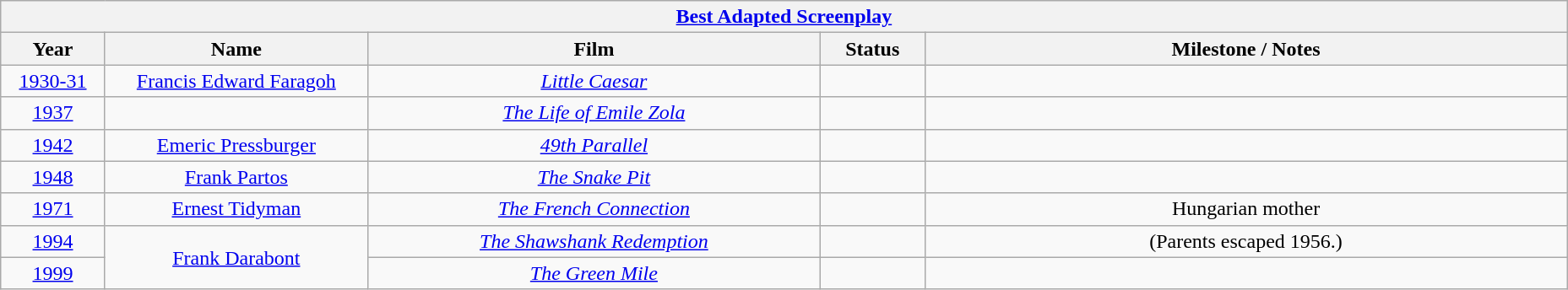<table class="wikitable" style="text-align: center">
<tr>
<th colspan=6 style="text-align:center;"><a href='#'>Best Adapted Screenplay</a></th>
</tr>
<tr>
<th style="width:075px;">Year</th>
<th style="width:200px;">Name</th>
<th style="width:350px;">Film</th>
<th style="width:075px;">Status</th>
<th style="width:500px;">Milestone / Notes</th>
</tr>
<tr>
<td><a href='#'>1930-31</a></td>
<td><a href='#'>Francis Edward Faragoh</a></td>
<td><em><a href='#'>Little Caesar</a></em></td>
<td></td>
<td></td>
</tr>
<tr>
<td><a href='#'>1937</a></td>
<td></td>
<td><em><a href='#'>The Life of Emile Zola</a></em></td>
<td></td>
<td></td>
</tr>
<tr>
<td><a href='#'>1942</a></td>
<td><a href='#'>Emeric Pressburger</a></td>
<td><em><a href='#'>49th Parallel</a></em></td>
<td></td>
<td></td>
</tr>
<tr>
<td><a href='#'>1948</a></td>
<td><a href='#'>Frank Partos</a></td>
<td><em><a href='#'>The Snake Pit</a></em></td>
<td></td>
<td></td>
</tr>
<tr>
<td><a href='#'>1971</a></td>
<td><a href='#'>Ernest Tidyman</a></td>
<td><em><a href='#'>The French Connection</a></em></td>
<td></td>
<td>Hungarian mother</td>
</tr>
<tr>
<td><a href='#'>1994</a></td>
<td rowspan=2><a href='#'>Frank Darabont</a></td>
<td><em><a href='#'>The Shawshank Redemption</a></em></td>
<td></td>
<td>(Parents escaped 1956.)</td>
</tr>
<tr>
<td><a href='#'>1999</a></td>
<td><em><a href='#'>The Green Mile</a></em></td>
<td></td>
<td></td>
</tr>
</table>
